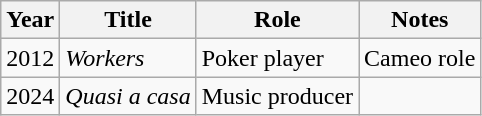<table class="wikitable sortable">
<tr>
<th>Year</th>
<th>Title</th>
<th>Role</th>
<th class="unsortable">Notes</th>
</tr>
<tr>
<td>2012</td>
<td><em>Workers</em></td>
<td>Poker player</td>
<td>Cameo role</td>
</tr>
<tr>
<td>2024</td>
<td><em>Quasi a casa</em></td>
<td>Music producer</td>
<td></td>
</tr>
</table>
